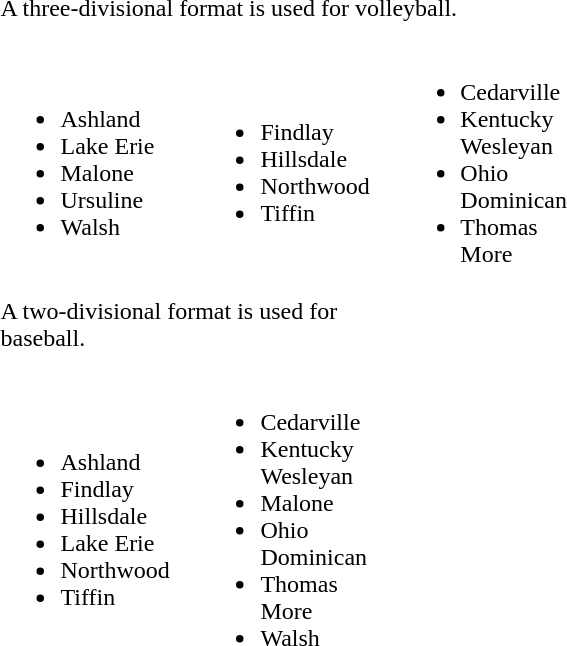<table width=400 style="float:right">
<tr>
<td colspan=3>A three-divisional format is used for volleyball.</td>
</tr>
<tr>
<td width=10%><br><ul><li>Ashland</li><li>Lake Erie</li><li>Malone</li><li>Ursuline</li><li>Walsh</li></ul></td>
<td width=10%><br><ul><li>Findlay</li><li>Hillsdale</li><li>Northwood</li><li>Tiffin</li></ul></td>
<td width=10%><br><ul><li>Cedarville</li><li>Kentucky Wesleyan</li><li>Ohio Dominican</li><li>Thomas More</li></ul></td>
</tr>
<tr>
<td colspan=2>A two-divisional format is used for baseball.</td>
</tr>
<tr>
<td width=10%><br><ul><li>Ashland</li><li>Findlay</li><li>Hillsdale</li><li>Lake Erie</li><li>Northwood</li><li>Tiffin</li></ul></td>
<td width=10%><br><ul><li>Cedarville</li><li>Kentucky Wesleyan</li><li>Malone</li><li>Ohio Dominican</li><li>Thomas More</li><li>Walsh</li></ul></td>
</tr>
</table>
